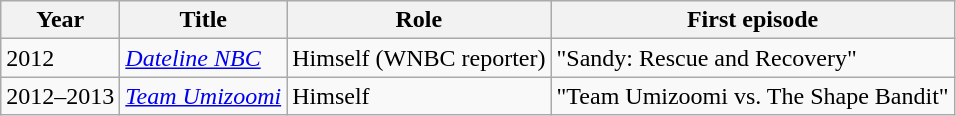<table class="wikitable sortable">
<tr>
<th>Year</th>
<th>Title</th>
<th>Role</th>
<th>First episode</th>
</tr>
<tr>
<td>2012</td>
<td><em><a href='#'>Dateline NBC</a></em></td>
<td>Himself (WNBC reporter)</td>
<td>"Sandy: Rescue and Recovery"</td>
</tr>
<tr>
<td>2012–2013</td>
<td><em><a href='#'>Team Umizoomi</a></em></td>
<td>Himself</td>
<td>"Team Umizoomi vs. The Shape Bandit"</td>
</tr>
</table>
